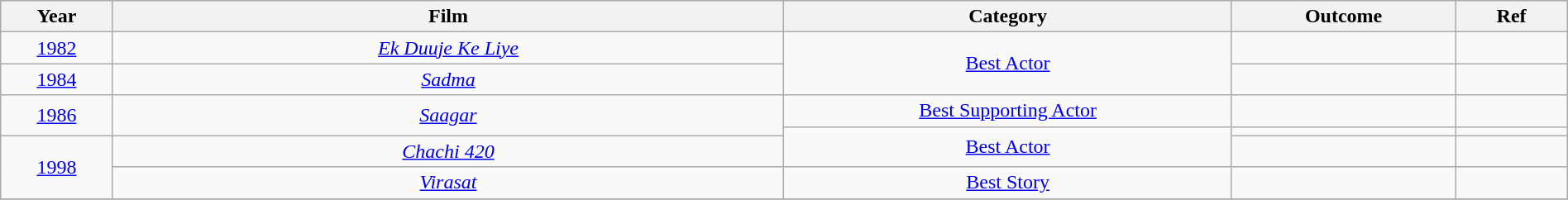<table class="wikitable" style="width:100%;">
<tr>
<th width=5%>Year</th>
<th style="width:30%;">Film</th>
<th style="width:20%;">Category</th>
<th style="width:10%;">Outcome</th>
<th style="width:5%;">Ref</th>
</tr>
<tr>
<td style="text-align:center;"><a href='#'>1982</a></td>
<td style="text-align:center;"><em><a href='#'>Ek Duuje Ke Liye</a></em></td>
<td rowspan="2" style="text-align:center;"><a href='#'>Best Actor</a></td>
<td></td>
<td></td>
</tr>
<tr>
<td style="text-align:center;"><a href='#'>1984</a></td>
<td style="text-align:center;"><em><a href='#'>Sadma</a></em></td>
<td></td>
<td></td>
</tr>
<tr>
<td rowspan="2" style="text-align:center;"><a href='#'>1986</a></td>
<td rowspan="2" style="text-align:center;"><em><a href='#'>Saagar</a></em></td>
<td style="text-align:center;"><a href='#'>Best Supporting Actor</a></td>
<td></td>
<td></td>
</tr>
<tr>
<td rowspan="2" style="text-align:center;"><a href='#'>Best Actor</a></td>
<td></td>
<td></td>
</tr>
<tr>
<td rowspan="2" style="text-align:center;"><a href='#'>1998</a></td>
<td style="text-align:center;"><em><a href='#'>Chachi 420</a></em></td>
<td></td>
<td></td>
</tr>
<tr>
<td style="text-align:center;"><em><a href='#'>Virasat</a></em></td>
<td style="text-align:center;"><a href='#'>Best Story</a></td>
<td></td>
<td></td>
</tr>
<tr>
</tr>
</table>
